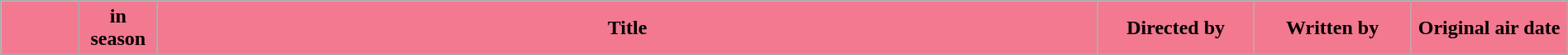<table class="wikitable" width="100%">
<tr>
<th style="background: #F37990" width=5%></th>
<th style="background: #F37990" width=5%> in season</th>
<th style="background: #F37990">Title</th>
<th style="background: #F37990" width=10%>Directed by</th>
<th style="background: #F37990" width=10%>Written by</th>
<th style="background: #F37990" width=10%>Original air date</th>
</tr>
<tr>
</tr>
</table>
